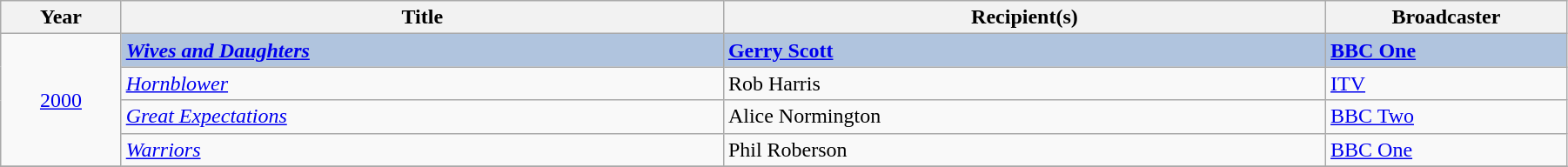<table class="wikitable" width="95%">
<tr>
<th width=5%>Year</th>
<th width=25%>Title</th>
<th width=25%><strong>Recipient(s)</strong></th>
<th width=10%><strong>Broadcaster</strong></th>
</tr>
<tr>
<td rowspan="4" style="text-align:center;"><a href='#'>2000</a></td>
<td style="background:#B0C4DE;"><strong><em><a href='#'>Wives and Daughters</a></em></strong></td>
<td style="background:#B0C4DE;"><strong><a href='#'>Gerry Scott</a></strong></td>
<td style="background:#B0C4DE;"><strong><a href='#'>BBC One</a></strong></td>
</tr>
<tr>
<td><em><a href='#'>Hornblower</a></em></td>
<td>Rob Harris</td>
<td><a href='#'>ITV</a></td>
</tr>
<tr>
<td><em><a href='#'>Great Expectations</a></em></td>
<td>Alice Normington</td>
<td><a href='#'>BBC Two</a></td>
</tr>
<tr>
<td><em><a href='#'>Warriors</a></em></td>
<td>Phil Roberson</td>
<td><a href='#'>BBC One</a></td>
</tr>
<tr>
</tr>
</table>
